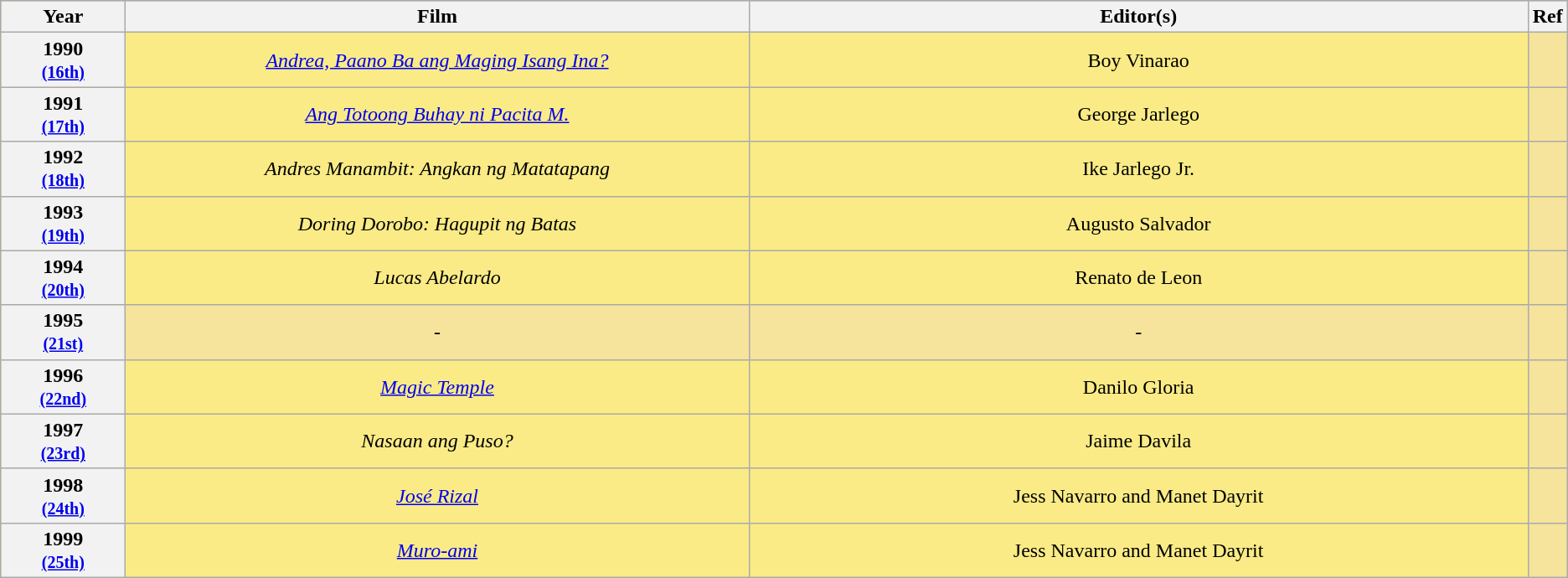<table class="wikitable" rowspan=2 style="text-align: center; background: #f6e39c">
<tr style="background:#bebebe;">
<th scope="col" style="width:8%;">Year</th>
<th scope="col" style="width:40%;">Film</th>
<th scope="col" style="width:50%;">Editor(s)</th>
<th scope="col" style="width:2%;">Ref</th>
</tr>
<tr>
<th scope="row" style="text-align:center">1990 <br><small><a href='#'>(16th)</a> </small></th>
<td style="background:#FAEB86"><em><a href='#'>Andrea, Paano Ba ang Maging Isang Ina?</a></em></td>
<td style="background:#FAEB86">Boy Vinarao</td>
<td></td>
</tr>
<tr>
<th scope="row" style="text-align:center">1991 <br><small><a href='#'>(17th)</a> </small></th>
<td style="background:#FAEB86"><em><a href='#'>Ang Totoong Buhay ni Pacita M.</a></em></td>
<td style="background:#FAEB86">George Jarlego</td>
<td></td>
</tr>
<tr>
<th scope="row" style="text-align:center">1992 <br><small><a href='#'>(18th)</a> </small></th>
<td style="background:#FAEB86"><em>Andres Manambit: Angkan ng Matatapang</em></td>
<td style="background:#FAEB86">Ike Jarlego Jr.</td>
<td></td>
</tr>
<tr>
<th scope="row" style="text-align:center">1993 <br><small><a href='#'>(19th)</a> </small></th>
<td style="background:#FAEB86"><em> Doring Dorobo: Hagupit ng Batas</em></td>
<td style="background:#FAEB86">Augusto Salvador</td>
<td></td>
</tr>
<tr>
<th scope="row" style="text-align:center">1994 <br><small><a href='#'>(20th)</a> </small></th>
<td style="background:#FAEB86"><em>Lucas Abelardo</em></td>
<td style="background:#FAEB86">Renato de Leon</td>
<td></td>
</tr>
<tr>
<th scope="row" style="text-align:center">1995 <br><small><a href='#'>(21st)</a> </small></th>
<td>-</td>
<td>-</td>
<td></td>
</tr>
<tr>
<th scope="row" style="text-align:center">1996 <br><small><a href='#'>(22nd)</a> </small></th>
<td style="background:#FAEB86"><em><a href='#'>Magic Temple</a></em></td>
<td style="background:#FAEB86">Danilo Gloria</td>
<td></td>
</tr>
<tr>
<th scope="row" style="text-align:center">1997 <br><small><a href='#'>(23rd)</a> </small></th>
<td style="background:#FAEB86"><em>Nasaan ang Puso?</em></td>
<td style="background:#FAEB86">Jaime Davila</td>
<td></td>
</tr>
<tr>
<th scope="row" style="text-align:center">1998 <br><small><a href='#'>(24th)</a> </small></th>
<td style="background:#FAEB86"><em><a href='#'>José Rizal</a></em></td>
<td style="background:#FAEB86">Jess Navarro and Manet Dayrit</td>
<td></td>
</tr>
<tr>
<th scope="row" style="text-align:center">1999 <br><small><a href='#'>(25th)</a> </small></th>
<td style="background:#FAEB86"><em><a href='#'>Muro-ami</a></em></td>
<td style="background:#FAEB86">Jess Navarro and Manet Dayrit</td>
<td></td>
</tr>
</table>
